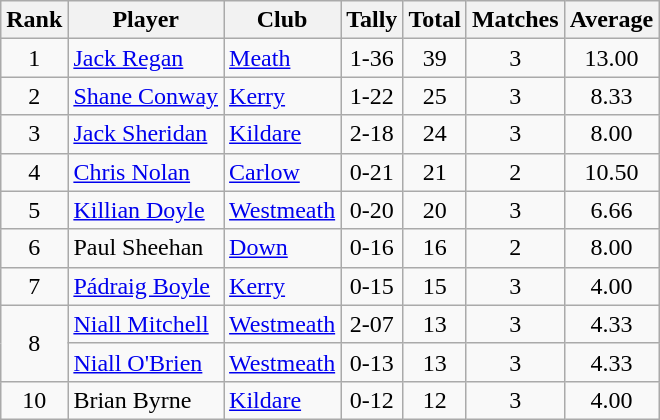<table class="wikitable">
<tr>
<th>Rank</th>
<th>Player</th>
<th>Club</th>
<th>Tally</th>
<th>Total</th>
<th>Matches</th>
<th>Average</th>
</tr>
<tr>
<td rowspan=1 align=center>1</td>
<td><a href='#'>Jack Regan</a></td>
<td><a href='#'>Meath</a></td>
<td align=center>1-36</td>
<td align=center>39</td>
<td align=center>3</td>
<td align=center>13.00</td>
</tr>
<tr>
<td rowspan=1 align=center>2</td>
<td><a href='#'>Shane Conway</a></td>
<td><a href='#'>Kerry</a></td>
<td align=center>1-22</td>
<td align=center>25</td>
<td align=center>3</td>
<td align=center>8.33</td>
</tr>
<tr>
<td rowspan=1 align=center>3</td>
<td><a href='#'>Jack Sheridan</a></td>
<td><a href='#'>Kildare</a></td>
<td align=center>2-18</td>
<td align=center>24</td>
<td align=center>3</td>
<td align=center>8.00</td>
</tr>
<tr>
<td rowspan=1 align=center>4</td>
<td><a href='#'>Chris Nolan</a></td>
<td><a href='#'>Carlow</a></td>
<td align=center>0-21</td>
<td align=center>21</td>
<td align=center>2</td>
<td align=center>10.50</td>
</tr>
<tr>
<td rowspan=1 align=center>5</td>
<td><a href='#'>Killian Doyle</a></td>
<td><a href='#'>Westmeath</a></td>
<td align=center>0-20</td>
<td align=center>20</td>
<td align=center>3</td>
<td align=center>6.66</td>
</tr>
<tr>
<td rowspan=1 align=center>6</td>
<td>Paul Sheehan</td>
<td><a href='#'>Down</a></td>
<td align=center>0-16</td>
<td align=center>16</td>
<td align=center>2</td>
<td align=center>8.00</td>
</tr>
<tr>
<td rowspan=1 align=center>7</td>
<td><a href='#'>Pádraig Boyle</a></td>
<td><a href='#'>Kerry</a></td>
<td align=center>0-15</td>
<td align=center>15</td>
<td align=center>3</td>
<td align=center>4.00</td>
</tr>
<tr>
<td rowspan=2 align=center>8</td>
<td><a href='#'>Niall Mitchell</a></td>
<td><a href='#'>Westmeath</a></td>
<td align=center>2-07</td>
<td align=center>13</td>
<td align=center>3</td>
<td align=center>4.33</td>
</tr>
<tr>
<td><a href='#'>Niall O'Brien</a></td>
<td><a href='#'>Westmeath</a></td>
<td align=center>0-13</td>
<td align=center>13</td>
<td align=center>3</td>
<td align=center>4.33</td>
</tr>
<tr>
<td rowspan=1 align=center>10</td>
<td>Brian Byrne</td>
<td><a href='#'>Kildare</a></td>
<td align=center>0-12</td>
<td align=center>12</td>
<td align=center>3</td>
<td align=center>4.00</td>
</tr>
</table>
